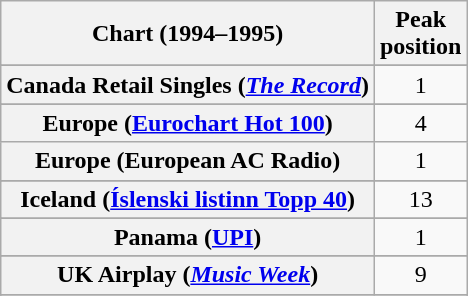<table class="wikitable plainrowheaders sortable">
<tr>
<th>Chart (1994–1995)</th>
<th>Peak<br>position</th>
</tr>
<tr>
</tr>
<tr>
</tr>
<tr>
</tr>
<tr>
<th scope="row">Canada Retail Singles (<em><a href='#'>The Record</a></em>)</th>
<td align="center">1</td>
</tr>
<tr>
</tr>
<tr>
</tr>
<tr>
<th scope="row">Europe (<a href='#'>Eurochart Hot 100</a>)</th>
<td align="center">4</td>
</tr>
<tr>
<th scope="row">Europe (European AC Radio)</th>
<td align="center">1</td>
</tr>
<tr>
</tr>
<tr>
</tr>
<tr>
<th scope="row">Iceland (<a href='#'>Íslenski listinn Topp 40</a>)</th>
<td align="center">13</td>
</tr>
<tr>
</tr>
<tr>
</tr>
<tr>
</tr>
<tr>
</tr>
<tr>
</tr>
<tr>
<th scope="row">Panama (<a href='#'>UPI</a>)</th>
<td align="center">1</td>
</tr>
<tr>
</tr>
<tr>
</tr>
<tr>
</tr>
<tr>
</tr>
<tr>
<th scope="row">UK Airplay (<em><a href='#'>Music Week</a></em>)</th>
<td align="center">9</td>
</tr>
<tr>
</tr>
<tr>
</tr>
<tr>
</tr>
</table>
